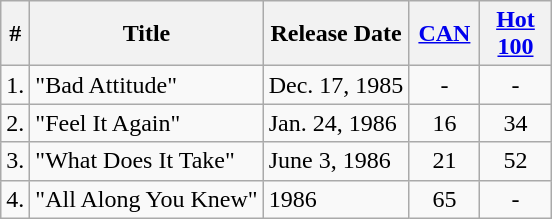<table class="wikitable">
<tr>
<th>#</th>
<th>Title</th>
<th>Release Date</th>
<th width="40"><a href='#'>CAN</a></th>
<th width="40"><a href='#'>Hot 100</a></th>
</tr>
<tr>
<td>1.</td>
<td>"Bad Attitude"</td>
<td>Dec. 17, 1985</td>
<td align="center">-</td>
<td align="center">-</td>
</tr>
<tr>
<td>2.</td>
<td>"Feel It Again"</td>
<td>Jan. 24, 1986</td>
<td align="center">16</td>
<td align="center">34</td>
</tr>
<tr>
<td>3.</td>
<td>"What Does It Take"</td>
<td>June 3, 1986</td>
<td align="center">21</td>
<td align="center">52</td>
</tr>
<tr>
<td>4.</td>
<td>"All Along You Knew"</td>
<td>1986</td>
<td align="center">65</td>
<td align="center">-</td>
</tr>
</table>
